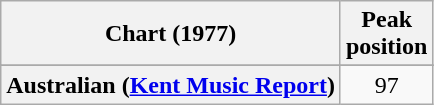<table class="wikitable plainrowheaders">
<tr>
<th scope="col">Chart (1977)</th>
<th scope="col">Peak<br>position</th>
</tr>
<tr>
</tr>
<tr>
<th scope="row">Australian (<a href='#'>Kent Music Report</a>)</th>
<td align="center">97</td>
</tr>
</table>
